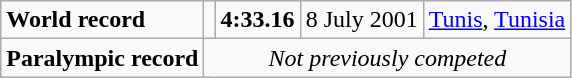<table class="wikitable">
<tr>
<td><strong>World record</strong></td>
<td></td>
<td><strong>4:33.16</strong></td>
<td>8 July 2001</td>
<td><a href='#'>Tunis</a>, <a href='#'>Tunisia</a></td>
</tr>
<tr>
<td><strong>Paralympic record</strong></td>
<td colspan="4" style="text-align:center"><em>Not previously competed</em></td>
</tr>
</table>
